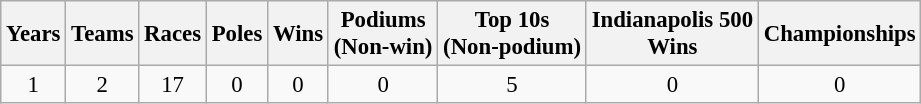<table class="wikitable" style="text-align:center; font-size:95%">
<tr>
<th>Years</th>
<th>Teams</th>
<th>Races</th>
<th>Poles</th>
<th>Wins</th>
<th>Podiums<br>(Non-win)</th>
<th>Top 10s<br>(Non-podium)</th>
<th>Indianapolis 500<br>Wins</th>
<th>Championships</th>
</tr>
<tr>
<td>1</td>
<td>2</td>
<td>17</td>
<td>0</td>
<td>0</td>
<td>0</td>
<td>5</td>
<td>0</td>
<td>0</td>
</tr>
</table>
